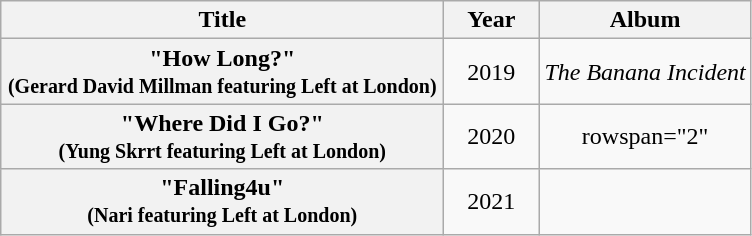<table class="wikitable plainrowheaders" style="text-align:center;">
<tr>
<th scope="col" style="width:18em;">Title</th>
<th scope="col" style="width:3.5em;">Year</th>
<th scope="col">Album</th>
</tr>
<tr>
<th scope="row">"How Long?"<br><small>(Gerard David Millman featuring Left at London)</small></th>
<td>2019</td>
<td><em>The Banana Incident</em></td>
</tr>
<tr>
<th scope="row">"Where Did I Go?"<br><small>(Yung Skrrt featuring Left at London)</small></th>
<td>2020</td>
<td>rowspan="2" </td>
</tr>
<tr>
<th scope="row">"Falling4u"<br><small>(Nari featuring Left at London)</small></th>
<td>2021</td>
</tr>
</table>
